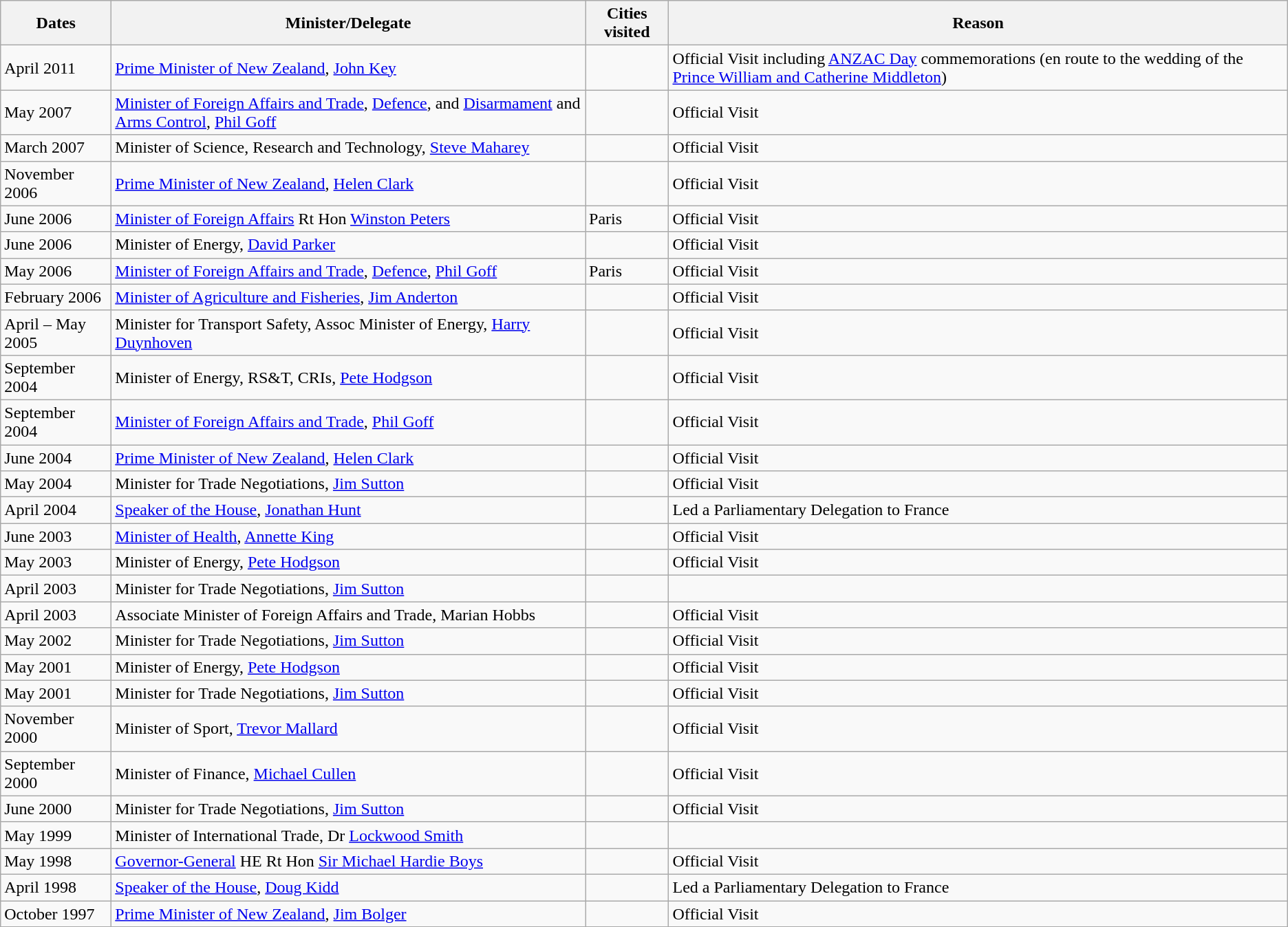<table class=wikitable>
<tr>
<th>Dates</th>
<th>Minister/Delegate</th>
<th>Cities visited</th>
<th>Reason</th>
</tr>
<tr>
<td>April 2011</td>
<td><a href='#'>Prime Minister of New Zealand</a>, <a href='#'>John Key</a></td>
<td></td>
<td>Official Visit including <a href='#'>ANZAC Day</a> commemorations (en route to the wedding of the <a href='#'>Prince William and Catherine Middleton</a>)</td>
</tr>
<tr>
<td>May 2007</td>
<td><a href='#'>Minister of Foreign Affairs and Trade</a>, <a href='#'>Defence</a>, and <a href='#'>Disarmament</a> and <a href='#'>Arms Control</a>, <a href='#'>Phil Goff</a></td>
<td></td>
<td>Official Visit</td>
</tr>
<tr>
<td>March 2007</td>
<td>Minister of Science, Research and Technology, <a href='#'>Steve Maharey</a></td>
<td></td>
<td>Official Visit</td>
</tr>
<tr>
<td>November 2006</td>
<td><a href='#'>Prime Minister of New Zealand</a>, <a href='#'>Helen Clark</a></td>
<td></td>
<td>Official Visit</td>
</tr>
<tr>
<td>June 2006</td>
<td><a href='#'>Minister of Foreign Affairs</a> Rt Hon <a href='#'>Winston Peters</a></td>
<td>Paris</td>
<td>Official Visit</td>
</tr>
<tr>
<td>June 2006</td>
<td>Minister of Energy, <a href='#'>David Parker</a></td>
<td></td>
<td>Official Visit</td>
</tr>
<tr>
<td>May 2006</td>
<td><a href='#'>Minister of Foreign Affairs and Trade</a>, <a href='#'>Defence</a>, <a href='#'>Phil Goff</a></td>
<td>Paris</td>
<td>Official Visit</td>
</tr>
<tr>
<td>February 2006</td>
<td><a href='#'>Minister of Agriculture and Fisheries</a>, <a href='#'>Jim Anderton</a></td>
<td></td>
<td>Official Visit</td>
</tr>
<tr>
<td>April – May 2005</td>
<td>Minister for Transport Safety, Assoc Minister of Energy, <a href='#'>Harry Duynhoven</a></td>
<td></td>
<td>Official Visit</td>
</tr>
<tr>
<td>September 2004</td>
<td>Minister of Energy, RS&T, CRIs, <a href='#'>Pete Hodgson</a></td>
<td></td>
<td>Official Visit</td>
</tr>
<tr>
<td>September 2004</td>
<td><a href='#'>Minister of Foreign Affairs and Trade</a>, <a href='#'>Phil Goff</a></td>
<td></td>
<td>Official Visit</td>
</tr>
<tr>
<td>June 2004</td>
<td><a href='#'>Prime Minister of New Zealand</a>, <a href='#'>Helen Clark</a></td>
<td></td>
<td>Official Visit</td>
</tr>
<tr>
<td>May 2004</td>
<td>Minister for Trade Negotiations, <a href='#'>Jim Sutton</a></td>
<td></td>
<td>Official Visit</td>
</tr>
<tr>
<td>April 2004</td>
<td><a href='#'>Speaker of the House</a>, <a href='#'>Jonathan Hunt</a></td>
<td></td>
<td>Led a Parliamentary Delegation to France</td>
</tr>
<tr>
<td>June 2003</td>
<td><a href='#'>Minister of Health</a>, <a href='#'>Annette King</a></td>
<td></td>
<td>Official Visit</td>
</tr>
<tr>
<td>May 2003</td>
<td>Minister of Energy, <a href='#'>Pete Hodgson</a></td>
<td></td>
<td>Official Visit</td>
</tr>
<tr>
<td>April 2003</td>
<td>Minister for Trade Negotiations, <a href='#'>Jim Sutton</a></td>
<td></td>
<td></td>
</tr>
<tr>
<td>April 2003</td>
<td>Associate Minister of Foreign Affairs and Trade, Marian Hobbs</td>
<td></td>
<td>Official Visit</td>
</tr>
<tr>
<td>May 2002</td>
<td>Minister for Trade Negotiations, <a href='#'>Jim Sutton</a></td>
<td></td>
<td>Official Visit</td>
</tr>
<tr>
<td>May 2001</td>
<td>Minister of Energy, <a href='#'>Pete Hodgson</a></td>
<td></td>
<td>Official Visit</td>
</tr>
<tr>
<td>May 2001</td>
<td>Minister for Trade Negotiations, <a href='#'>Jim Sutton</a></td>
<td></td>
<td>Official Visit</td>
</tr>
<tr>
<td>November 2000</td>
<td>Minister of Sport, <a href='#'>Trevor Mallard</a></td>
<td></td>
<td>Official Visit</td>
</tr>
<tr>
<td>September 2000</td>
<td>Minister of Finance, <a href='#'>Michael Cullen</a></td>
<td></td>
<td>Official Visit</td>
</tr>
<tr>
<td>June 2000</td>
<td>Minister for Trade Negotiations, <a href='#'>Jim Sutton</a></td>
<td></td>
<td>Official Visit</td>
</tr>
<tr>
<td>May 1999</td>
<td>Minister of International Trade, Dr <a href='#'>Lockwood Smith</a></td>
<td></td>
<td></td>
</tr>
<tr>
<td>May 1998</td>
<td><a href='#'>Governor-General</a> HE Rt Hon <a href='#'>Sir Michael Hardie Boys</a></td>
<td></td>
<td>Official Visit</td>
</tr>
<tr>
<td>April 1998</td>
<td><a href='#'>Speaker of the House</a>, <a href='#'>Doug Kidd</a></td>
<td></td>
<td>Led a Parliamentary Delegation to France</td>
</tr>
<tr>
<td>October 1997</td>
<td><a href='#'>Prime Minister of New Zealand</a>, <a href='#'>Jim Bolger</a></td>
<td></td>
<td>Official Visit</td>
</tr>
<tr>
</tr>
</table>
